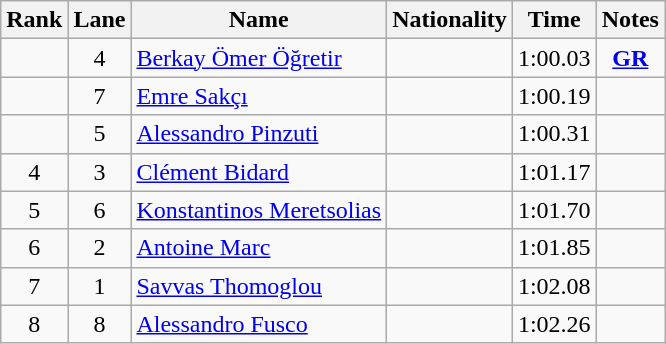<table class="wikitable sortable" style="text-align:center">
<tr>
<th>Rank</th>
<th>Lane</th>
<th>Name</th>
<th>Nationality</th>
<th>Time</th>
<th>Notes</th>
</tr>
<tr>
<td></td>
<td>4</td>
<td align=left><a href='#'>Berkay Ömer Öğretir</a></td>
<td align=left></td>
<td>1:00.03</td>
<td><strong><a href='#'>GR</a></strong></td>
</tr>
<tr>
<td></td>
<td>7</td>
<td align=left><a href='#'>Emre Sakçı</a></td>
<td align=left></td>
<td>1:00.19</td>
<td></td>
</tr>
<tr>
<td></td>
<td>5</td>
<td align=left><a href='#'>Alessandro Pinzuti</a></td>
<td align=left></td>
<td>1:00.31</td>
<td></td>
</tr>
<tr>
<td>4</td>
<td>3</td>
<td align=left><a href='#'>Clément Bidard</a></td>
<td align=left></td>
<td>1:01.17</td>
<td></td>
</tr>
<tr>
<td>5</td>
<td>6</td>
<td align=left><a href='#'>Konstantinos Meretsolias</a></td>
<td align=left></td>
<td>1:01.70</td>
<td></td>
</tr>
<tr>
<td>6</td>
<td>2</td>
<td align=left><a href='#'>Antoine Marc</a></td>
<td align=left></td>
<td>1:01.85</td>
<td></td>
</tr>
<tr>
<td>7</td>
<td>1</td>
<td align=left><a href='#'>Savvas Thomoglou</a></td>
<td align=left></td>
<td>1:02.08</td>
<td></td>
</tr>
<tr>
<td>8</td>
<td>8</td>
<td align=left><a href='#'>Alessandro Fusco</a></td>
<td align=left></td>
<td>1:02.26</td>
<td></td>
</tr>
</table>
